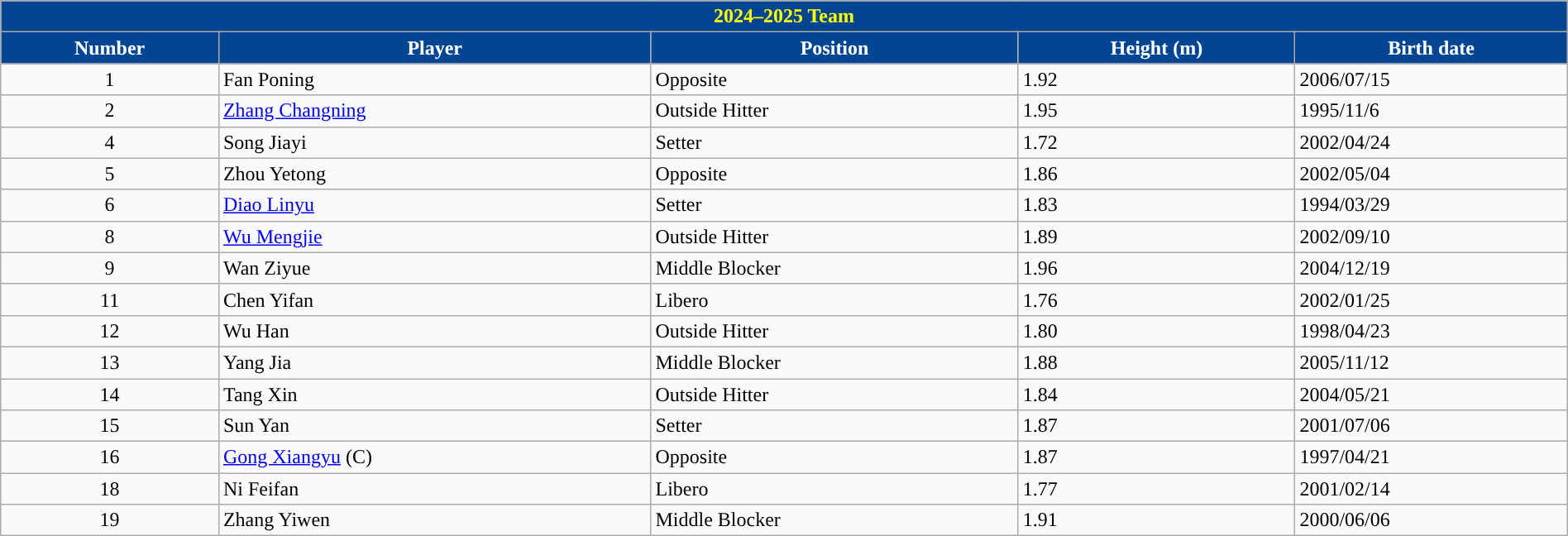<table class="wikitable" style="width:100%;">
<tr>
<th style="color:#ffff00; background:#024593;" colspan=6><strong>2024–2025 Team</strong></th>
</tr>
<tr>
<th style="color:#ffffff; background:#024593;">Number</th>
<th style="color:#ffffff; background:#024593;">Player</th>
<th style="color:#ffffff; background:#024593;">Position</th>
<th style="color:#ffffff; background:#024593;">Height (m)</th>
<th style="color:#ffffff; background:#024593;">Birth date</th>
</tr>
<tr align=left>
<td align=center>1</td>
<td> Fan Poning</td>
<td>Opposite</td>
<td>1.92</td>
<td>2006/07/15</td>
</tr>
<tr align="left">
<td align=center>2</td>
<td> <a href='#'>Zhang Changning</a></td>
<td>Outside Hitter</td>
<td>1.95</td>
<td>1995/11/6</td>
</tr>
<tr align="left">
<td align=center>4</td>
<td> Song Jiayi</td>
<td>Setter</td>
<td>1.72</td>
<td>2002/04/24</td>
</tr>
<tr align="left">
<td align=center>5</td>
<td> Zhou Yetong</td>
<td>Opposite</td>
<td>1.86</td>
<td>2002/05/04</td>
</tr>
<tr align="left">
<td align=center>6</td>
<td> <a href='#'>Diao Linyu</a></td>
<td>Setter</td>
<td>1.83</td>
<td>1994/03/29</td>
</tr>
<tr align="left">
<td align=center>8</td>
<td> <a href='#'>Wu Mengjie</a></td>
<td>Outside Hitter</td>
<td>1.89</td>
<td>2002/09/10</td>
</tr>
<tr align="left">
<td align=center>9</td>
<td> Wan Ziyue</td>
<td>Middle Blocker</td>
<td>1.96</td>
<td>2004/12/19</td>
</tr>
<tr align="left">
<td align=center>11</td>
<td> Chen Yifan</td>
<td>Libero</td>
<td>1.76</td>
<td>2002/01/25</td>
</tr>
<tr align="left">
<td align=center>12</td>
<td> Wu Han</td>
<td>Outside Hitter</td>
<td>1.80</td>
<td>1998/04/23</td>
</tr>
<tr align="left">
<td align=center>13</td>
<td> Yang Jia</td>
<td>Middle Blocker</td>
<td>1.88</td>
<td>2005/11/12</td>
</tr>
<tr align="left">
<td align=center>14</td>
<td> Tang Xin</td>
<td>Outside Hitter</td>
<td>1.84</td>
<td>2004/05/21</td>
</tr>
<tr align="left">
<td align=center>15</td>
<td> Sun Yan</td>
<td>Setter</td>
<td>1.87</td>
<td>2001/07/06</td>
</tr>
<tr align="left">
<td align=center>16</td>
<td> <a href='#'>Gong Xiangyu</a> (C)</td>
<td>Opposite</td>
<td>1.87</td>
<td>1997/04/21</td>
</tr>
<tr align="left">
<td align=center>18</td>
<td> Ni Feifan</td>
<td>Libero</td>
<td>1.77</td>
<td>2001/02/14</td>
</tr>
<tr>
<td align=center>19</td>
<td> Zhang Yiwen</td>
<td>Middle Blocker</td>
<td>1.91</td>
<td>2000/06/06</td>
</tr>
</table>
